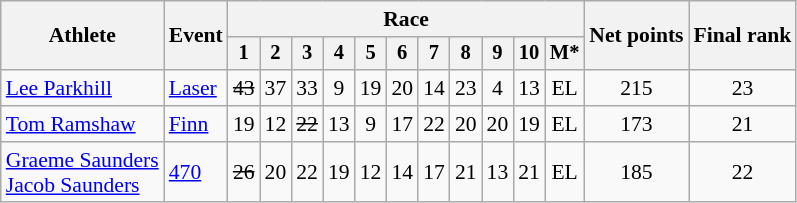<table class="wikitable" style="font-size:90%">
<tr>
<th rowspan="2">Athlete</th>
<th rowspan="2">Event</th>
<th colspan=11>Race</th>
<th rowspan=2>Net points</th>
<th rowspan=2>Final rank</th>
</tr>
<tr style="font-size:95%">
<th>1</th>
<th>2</th>
<th>3</th>
<th>4</th>
<th>5</th>
<th>6</th>
<th>7</th>
<th>8</th>
<th>9</th>
<th>10</th>
<th>M*</th>
</tr>
<tr align=center>
<td align=left><a href='#'>Lee Parkhill</a></td>
<td align=left><a href='#'>Laser</a></td>
<td><s>43</s></td>
<td>37</td>
<td>33</td>
<td>9</td>
<td>19</td>
<td>20</td>
<td>14</td>
<td>23</td>
<td>4</td>
<td>13</td>
<td>EL</td>
<td>215</td>
<td>23</td>
</tr>
<tr align=center>
<td align=left><a href='#'>Tom Ramshaw</a></td>
<td align=left><a href='#'>Finn</a></td>
<td>19</td>
<td>12</td>
<td><s>22</s></td>
<td>13</td>
<td>9</td>
<td>17</td>
<td>22</td>
<td>20</td>
<td>20</td>
<td>19</td>
<td>EL</td>
<td>173</td>
<td>21</td>
</tr>
<tr align=center>
<td align=left><a href='#'>Graeme Saunders</a><br><a href='#'>Jacob Saunders</a></td>
<td align=left><a href='#'>470</a></td>
<td><s>26</s></td>
<td>20</td>
<td>22</td>
<td>19</td>
<td>12</td>
<td>14</td>
<td>17</td>
<td>21</td>
<td>13</td>
<td>21</td>
<td>EL</td>
<td>185</td>
<td>22</td>
</tr>
</table>
